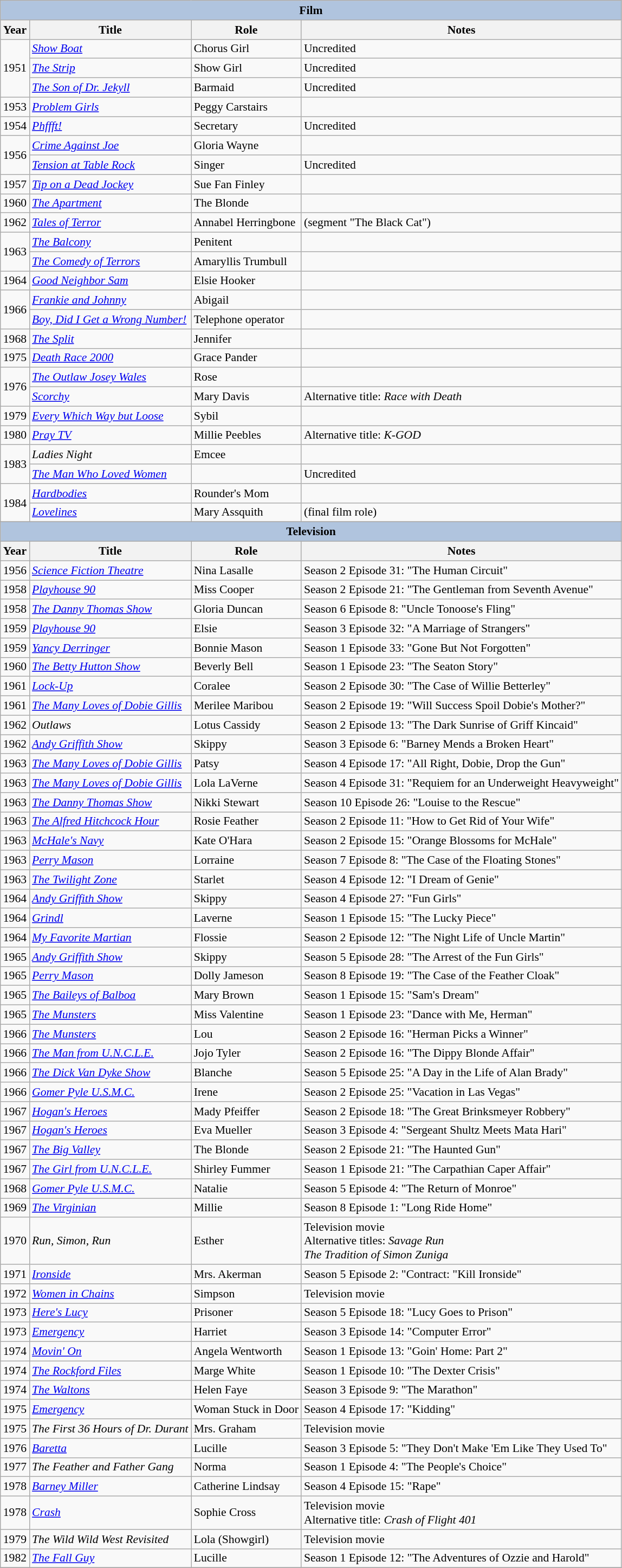<table class="wikitable" style="font-size: 90%;">
<tr>
<th colspan="4" style="background: LightSteelBlue;">Film</th>
</tr>
<tr>
<th>Year</th>
<th>Title</th>
<th>Role</th>
<th>Notes</th>
</tr>
<tr>
<td rowspan=3>1951</td>
<td><em><a href='#'>Show Boat</a></em></td>
<td>Chorus Girl</td>
<td>Uncredited</td>
</tr>
<tr>
<td><em><a href='#'>The Strip</a></em></td>
<td>Show Girl</td>
<td>Uncredited</td>
</tr>
<tr>
<td><em><a href='#'>The Son of Dr. Jekyll</a></em></td>
<td>Barmaid</td>
<td>Uncredited</td>
</tr>
<tr>
<td>1953</td>
<td><em><a href='#'>Problem Girls</a></em></td>
<td>Peggy Carstairs</td>
<td></td>
</tr>
<tr>
<td>1954</td>
<td><em><a href='#'>Phffft!</a></em></td>
<td>Secretary</td>
<td>Uncredited</td>
</tr>
<tr>
<td rowspan=2>1956</td>
<td><em><a href='#'>Crime Against Joe</a></em></td>
<td>Gloria Wayne</td>
<td></td>
</tr>
<tr>
<td><em><a href='#'>Tension at Table Rock</a></em></td>
<td>Singer</td>
<td>Uncredited</td>
</tr>
<tr>
<td>1957</td>
<td><em><a href='#'>Tip on a Dead Jockey</a></em></td>
<td>Sue Fan Finley</td>
<td></td>
</tr>
<tr>
<td>1960</td>
<td><em><a href='#'>The Apartment</a></em></td>
<td>The Blonde</td>
<td></td>
</tr>
<tr>
<td>1962</td>
<td><em><a href='#'>Tales of Terror</a></em></td>
<td>Annabel Herringbone</td>
<td>(segment "The Black Cat")</td>
</tr>
<tr>
<td rowspan=2>1963</td>
<td><em><a href='#'>The Balcony</a></em></td>
<td>Penitent</td>
<td></td>
</tr>
<tr>
<td><em><a href='#'>The Comedy of Terrors</a></em></td>
<td>Amaryllis Trumbull</td>
<td></td>
</tr>
<tr>
<td>1964</td>
<td><em><a href='#'>Good Neighbor Sam</a></em></td>
<td>Elsie Hooker</td>
<td></td>
</tr>
<tr>
<td rowspan=2>1966</td>
<td><em><a href='#'>Frankie and Johnny</a></em></td>
<td>Abigail</td>
<td></td>
</tr>
<tr>
<td><em><a href='#'>Boy, Did I Get a Wrong Number!</a></em></td>
<td>Telephone operator</td>
<td></td>
</tr>
<tr>
<td>1968</td>
<td><em><a href='#'>The Split</a></em></td>
<td>Jennifer</td>
<td></td>
</tr>
<tr>
<td>1975</td>
<td><em><a href='#'>Death Race 2000</a></em></td>
<td>Grace Pander</td>
<td></td>
</tr>
<tr>
<td rowspan=2>1976</td>
<td><em><a href='#'>The Outlaw Josey Wales</a></em></td>
<td>Rose</td>
<td></td>
</tr>
<tr>
<td><em><a href='#'>Scorchy</a></em></td>
<td>Mary Davis</td>
<td>Alternative title: <em>Race with Death</em></td>
</tr>
<tr>
<td>1979</td>
<td><em><a href='#'>Every Which Way but Loose</a></em></td>
<td>Sybil</td>
<td></td>
</tr>
<tr>
<td>1980</td>
<td><em><a href='#'>Pray TV</a></em></td>
<td>Millie Peebles</td>
<td>Alternative title: <em>K-GOD</em></td>
</tr>
<tr>
<td rowspan=2>1983</td>
<td><em>Ladies Night</em></td>
<td>Emcee</td>
<td></td>
</tr>
<tr>
<td><em><a href='#'>The Man Who Loved Women</a></em></td>
<td></td>
<td>Uncredited</td>
</tr>
<tr>
<td rowspan=2>1984</td>
<td><em><a href='#'>Hardbodies</a></em></td>
<td>Rounder's Mom</td>
<td></td>
</tr>
<tr>
<td><em><a href='#'>Lovelines</a></em></td>
<td>Mary Assquith</td>
<td>(final film role)</td>
</tr>
<tr>
</tr>
<tr>
<th colspan="4" style="background: LightSteelBlue;">Television</th>
</tr>
<tr>
<th>Year</th>
<th>Title</th>
<th>Role</th>
<th>Notes</th>
</tr>
<tr>
<td>1956</td>
<td><em><a href='#'>Science Fiction Theatre</a></em></td>
<td>Nina Lasalle</td>
<td>Season 2 Episode 31: "The Human Circuit"</td>
</tr>
<tr>
<td>1958</td>
<td><em><a href='#'>Playhouse 90</a></em></td>
<td>Miss Cooper</td>
<td>Season 2 Episode 21: "The Gentleman from Seventh Avenue"</td>
</tr>
<tr>
<td>1958</td>
<td><em><a href='#'>The Danny Thomas Show</a></em></td>
<td>Gloria Duncan</td>
<td>Season 6 Episode 8: "Uncle Tonoose's Fling"</td>
</tr>
<tr>
<td>1959</td>
<td><em><a href='#'>Playhouse 90</a></em></td>
<td>Elsie</td>
<td>Season 3 Episode 32: "A Marriage of Strangers"</td>
</tr>
<tr>
<td>1959</td>
<td><em><a href='#'>Yancy Derringer</a></em></td>
<td>Bonnie Mason</td>
<td>Season 1 Episode 33: "Gone But Not Forgotten"</td>
</tr>
<tr>
<td>1960</td>
<td><em><a href='#'>The Betty Hutton Show</a></em></td>
<td>Beverly Bell</td>
<td>Season 1 Episode 23: "The Seaton Story"</td>
</tr>
<tr>
<td>1961</td>
<td><em><a href='#'>Lock-Up</a></em></td>
<td>Coralee</td>
<td>Season 2 Episode 30: "The Case of Willie Betterley"</td>
</tr>
<tr>
<td>1961</td>
<td><em><a href='#'>The Many Loves of Dobie Gillis</a></em></td>
<td>Merilee Maribou</td>
<td>Season 2 Episode 19: "Will Success Spoil Dobie's Mother?"</td>
</tr>
<tr>
<td>1962</td>
<td><em>Outlaws</em></td>
<td>Lotus Cassidy</td>
<td>Season 2 Episode 13: "The Dark Sunrise of Griff Kincaid"</td>
</tr>
<tr>
<td>1962</td>
<td><em><a href='#'>Andy Griffith Show</a></em></td>
<td>Skippy</td>
<td>Season 3 Episode 6: "Barney Mends a Broken Heart"</td>
</tr>
<tr>
<td>1963</td>
<td><em><a href='#'>The Many Loves of Dobie Gillis</a></em></td>
<td>Patsy</td>
<td>Season 4 Episode 17: "All Right, Dobie, Drop the Gun"</td>
</tr>
<tr>
<td>1963</td>
<td><em><a href='#'>The Many Loves of Dobie Gillis</a></em></td>
<td>Lola LaVerne</td>
<td>Season 4 Episode 31: "Requiem for an Underweight Heavyweight"</td>
</tr>
<tr>
<td>1963</td>
<td><em><a href='#'>The Danny Thomas Show</a></em></td>
<td>Nikki Stewart</td>
<td>Season 10 Episode 26: "Louise to the Rescue"</td>
</tr>
<tr>
<td>1963</td>
<td><em><a href='#'>The Alfred Hitchcock Hour</a></em></td>
<td>Rosie Feather</td>
<td>Season 2 Episode 11: "How to Get Rid of Your Wife"</td>
</tr>
<tr>
<td>1963</td>
<td><em><a href='#'>McHale's Navy</a></em></td>
<td>Kate O'Hara</td>
<td>Season 2 Episode 15: "Orange Blossoms for McHale"</td>
</tr>
<tr>
<td>1963</td>
<td><em><a href='#'>Perry Mason</a></em></td>
<td>Lorraine</td>
<td>Season 7 Episode 8: "The Case of the Floating Stones"</td>
</tr>
<tr>
<td>1963</td>
<td><em><a href='#'>The Twilight Zone</a></em></td>
<td>Starlet</td>
<td>Season 4 Episode 12: "I Dream of Genie"</td>
</tr>
<tr>
<td>1964</td>
<td><em><a href='#'>Andy Griffith Show</a></em></td>
<td>Skippy</td>
<td>Season 4 Episode 27: "Fun Girls"</td>
</tr>
<tr>
<td>1964</td>
<td><em><a href='#'>Grindl</a></em></td>
<td>Laverne</td>
<td>Season 1 Episode 15: "The Lucky Piece"</td>
</tr>
<tr>
<td>1964</td>
<td><em><a href='#'>My Favorite Martian</a></em></td>
<td>Flossie</td>
<td>Season 2 Episode 12: "The Night Life of Uncle Martin"</td>
</tr>
<tr>
<td>1965</td>
<td><em><a href='#'>Andy Griffith Show</a></em></td>
<td>Skippy</td>
<td>Season 5 Episode 28: "The Arrest of the Fun Girls"</td>
</tr>
<tr>
<td>1965</td>
<td><em><a href='#'>Perry Mason</a></em></td>
<td>Dolly Jameson</td>
<td>Season 8 Episode 19: "The Case of the Feather Cloak"</td>
</tr>
<tr>
<td>1965</td>
<td><em><a href='#'>The Baileys of Balboa</a></em></td>
<td>Mary Brown</td>
<td>Season 1 Episode 15: "Sam's Dream"</td>
</tr>
<tr>
<td>1965</td>
<td><em><a href='#'>The Munsters</a></em></td>
<td>Miss Valentine</td>
<td>Season 1 Episode 23: "Dance with Me, Herman"</td>
</tr>
<tr>
<td>1966</td>
<td><em><a href='#'>The Munsters</a></em></td>
<td>Lou</td>
<td>Season 2 Episode 16: "Herman Picks a Winner"</td>
</tr>
<tr>
<td>1966</td>
<td><em><a href='#'>The Man from U.N.C.L.E.</a></em></td>
<td>Jojo Tyler</td>
<td>Season 2 Episode 16: "The Dippy Blonde Affair"</td>
</tr>
<tr>
<td>1966</td>
<td><em><a href='#'>The Dick Van Dyke Show</a></em></td>
<td>Blanche</td>
<td>Season 5 Episode 25: "A Day in the Life of Alan Brady"</td>
</tr>
<tr>
<td>1966</td>
<td><em><a href='#'>Gomer Pyle U.S.M.C.</a></em></td>
<td>Irene</td>
<td>Season 2 Episode 25: "Vacation in Las Vegas"</td>
</tr>
<tr>
<td>1967</td>
<td><em><a href='#'>Hogan's Heroes</a></em></td>
<td>Mady Pfeiffer</td>
<td>Season 2 Episode 18: "The Great Brinksmeyer Robbery"</td>
</tr>
<tr>
<td>1967</td>
<td><em><a href='#'>Hogan's Heroes</a></em></td>
<td>Eva Mueller</td>
<td>Season 3 Episode 4: "Sergeant Shultz Meets Mata Hari"</td>
</tr>
<tr>
<td>1967</td>
<td><em><a href='#'>The Big Valley</a></em></td>
<td>The Blonde</td>
<td>Season 2 Episode 21: "The Haunted Gun"</td>
</tr>
<tr>
<td>1967</td>
<td><em><a href='#'>The Girl from U.N.C.L.E.</a></em></td>
<td>Shirley Fummer</td>
<td>Season 1 Episode 21: "The Carpathian Caper Affair"</td>
</tr>
<tr>
<td>1968</td>
<td><em><a href='#'>Gomer Pyle U.S.M.C.</a></em></td>
<td>Natalie</td>
<td>Season 5 Episode 4: "The Return of Monroe"</td>
</tr>
<tr>
<td>1969</td>
<td><em><a href='#'>The Virginian</a></em></td>
<td>Millie</td>
<td>Season 8 Episode 1: "Long Ride Home"</td>
</tr>
<tr>
<td>1970</td>
<td><em>Run, Simon, Run</em></td>
<td>Esther</td>
<td>Television movie<br>Alternative titles: <em>Savage Run</em><br><em>The Tradition of Simon Zuniga</em></td>
</tr>
<tr>
<td>1971</td>
<td><em><a href='#'>Ironside</a></em></td>
<td>Mrs. Akerman</td>
<td>Season 5 Episode 2: "Contract: "Kill Ironside"</td>
</tr>
<tr>
<td>1972</td>
<td><em><a href='#'>Women in Chains</a></em></td>
<td>Simpson</td>
<td>Television movie</td>
</tr>
<tr>
<td>1973</td>
<td><em><a href='#'>Here's Lucy</a></em></td>
<td>Prisoner</td>
<td>Season 5 Episode 18: "Lucy Goes to Prison"</td>
</tr>
<tr>
<td>1973</td>
<td><em><a href='#'>Emergency</a></em></td>
<td>Harriet</td>
<td>Season 3 Episode 14: "Computer Error"</td>
</tr>
<tr>
<td>1974</td>
<td><em><a href='#'>Movin' On</a></em></td>
<td>Angela Wentworth</td>
<td>Season 1 Episode 13: "Goin' Home: Part 2"</td>
</tr>
<tr>
<td>1974</td>
<td><em><a href='#'>The Rockford Files</a></em></td>
<td>Marge White</td>
<td>Season 1 Episode 10: "The Dexter Crisis"</td>
</tr>
<tr>
<td>1974</td>
<td><em><a href='#'>The Waltons</a></em></td>
<td>Helen Faye</td>
<td>Season 3 Episode 9: "The Marathon"</td>
</tr>
<tr>
<td>1975</td>
<td><em><a href='#'>Emergency</a></em></td>
<td>Woman Stuck in Door</td>
<td>Season 4 Episode 17: "Kidding"</td>
</tr>
<tr>
<td>1975</td>
<td><em>The First 36 Hours of Dr. Durant</em></td>
<td>Mrs. Graham</td>
<td>Television movie</td>
</tr>
<tr>
<td>1976</td>
<td><em><a href='#'>Baretta</a></em></td>
<td>Lucille</td>
<td>Season 3 Episode 5: "They Don't Make 'Em Like They Used To"</td>
</tr>
<tr>
<td>1977</td>
<td><em>The Feather and Father Gang</em></td>
<td>Norma</td>
<td>Season 1 Episode 4: "The People's Choice"</td>
</tr>
<tr>
<td>1978</td>
<td><em><a href='#'>Barney Miller</a></em></td>
<td>Catherine Lindsay</td>
<td>Season 4 Episode 15: "Rape"</td>
</tr>
<tr>
<td>1978</td>
<td><em><a href='#'>Crash</a></em></td>
<td>Sophie Cross</td>
<td>Television movie<br>Alternative title: <em>Crash of Flight 401</em></td>
</tr>
<tr>
<td>1979</td>
<td><em>The Wild Wild West Revisited</em></td>
<td>Lola (Showgirl)</td>
<td>Television movie</td>
</tr>
<tr>
<td>1982</td>
<td><em><a href='#'>The Fall Guy</a></em></td>
<td>Lucille</td>
<td>Season 1 Episode 12: "The Adventures of Ozzie and Harold"</td>
</tr>
<tr>
</tr>
</table>
